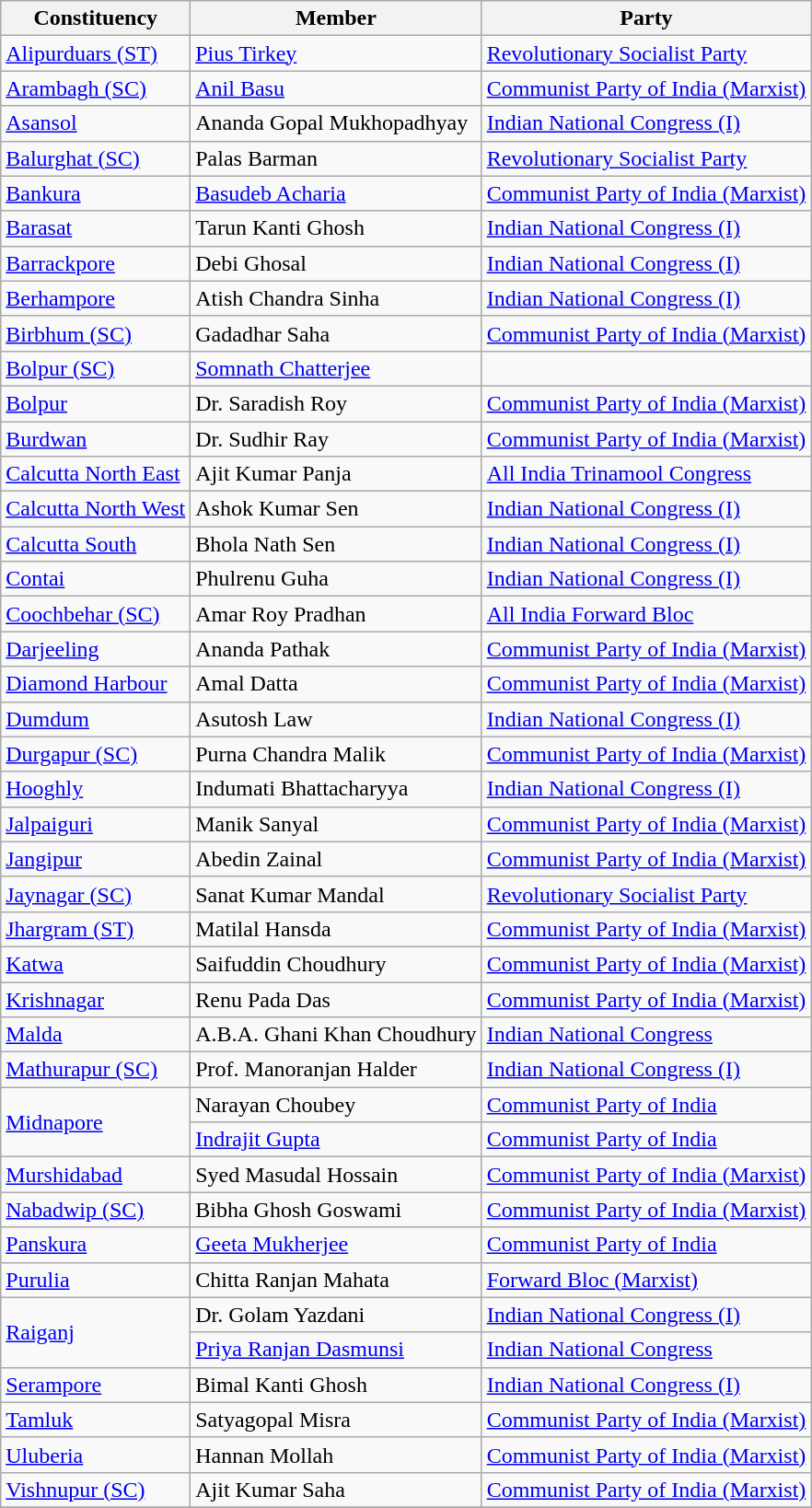<table class="wikitable sortable">
<tr>
<th>Constituency</th>
<th>Member</th>
<th>Party</th>
</tr>
<tr>
<td><a href='#'>Alipurduars (ST)</a></td>
<td><a href='#'>Pius Tirkey</a></td>
<td><a href='#'>Revolutionary Socialist Party</a></td>
</tr>
<tr>
<td><a href='#'>Arambagh (SC)</a></td>
<td><a href='#'>Anil Basu</a></td>
<td><a href='#'>Communist Party of India (Marxist)</a></td>
</tr>
<tr>
<td><a href='#'>Asansol</a></td>
<td>Ananda Gopal Mukhopadhyay</td>
<td><a href='#'>Indian National Congress (I)</a></td>
</tr>
<tr>
<td><a href='#'>Balurghat (SC)</a></td>
<td>Palas Barman</td>
<td><a href='#'>Revolutionary Socialist Party</a></td>
</tr>
<tr>
<td><a href='#'>Bankura</a></td>
<td><a href='#'>Basudeb Acharia</a></td>
<td><a href='#'>Communist Party of India (Marxist)</a></td>
</tr>
<tr>
<td><a href='#'>Barasat</a></td>
<td>Tarun Kanti Ghosh</td>
<td><a href='#'>Indian National Congress (I)</a></td>
</tr>
<tr>
<td><a href='#'>Barrackpore</a></td>
<td>Debi Ghosal</td>
<td><a href='#'>Indian National Congress (I)</a></td>
</tr>
<tr>
<td><a href='#'>Berhampore</a></td>
<td>Atish Chandra Sinha</td>
<td><a href='#'>Indian National Congress (I)</a></td>
</tr>
<tr>
<td><a href='#'>Birbhum (SC)</a></td>
<td>Gadadhar Saha</td>
<td><a href='#'>Communist Party of India (Marxist)</a></td>
</tr>
<tr>
<td><a href='#'>Bolpur (SC)</a></td>
<td><a href='#'>Somnath Chatterjee</a></td>
<td></td>
</tr>
<tr>
<td><a href='#'>Bolpur</a></td>
<td>Dr. Saradish Roy</td>
<td><a href='#'>Communist Party of India (Marxist)</a></td>
</tr>
<tr>
<td><a href='#'>Burdwan</a></td>
<td>Dr. Sudhir Ray</td>
<td><a href='#'>Communist Party of India (Marxist)</a></td>
</tr>
<tr>
<td><a href='#'>Calcutta North East</a></td>
<td>Ajit Kumar Panja</td>
<td><a href='#'>All India Trinamool Congress</a></td>
</tr>
<tr>
<td><a href='#'>Calcutta North West</a></td>
<td>Ashok Kumar Sen</td>
<td><a href='#'>Indian National Congress (I)</a></td>
</tr>
<tr>
<td><a href='#'>Calcutta South</a></td>
<td>Bhola Nath Sen</td>
<td><a href='#'>Indian National Congress (I)</a></td>
</tr>
<tr>
<td><a href='#'>Contai</a></td>
<td>Phulrenu Guha</td>
<td><a href='#'>Indian National Congress (I)</a></td>
</tr>
<tr>
<td><a href='#'>Coochbehar (SC)</a></td>
<td>Amar Roy Pradhan</td>
<td><a href='#'>All India Forward Bloc</a></td>
</tr>
<tr>
<td><a href='#'>Darjeeling</a></td>
<td>Ananda Pathak</td>
<td><a href='#'>Communist Party of India (Marxist)</a></td>
</tr>
<tr>
<td><a href='#'>Diamond Harbour</a></td>
<td>Amal Datta</td>
<td><a href='#'>Communist Party of India (Marxist)</a></td>
</tr>
<tr>
<td><a href='#'>Dumdum</a></td>
<td>Asutosh Law</td>
<td><a href='#'>Indian National Congress (I)</a></td>
</tr>
<tr>
<td><a href='#'>Durgapur (SC)</a></td>
<td>Purna Chandra Malik</td>
<td><a href='#'>Communist Party of India (Marxist)</a></td>
</tr>
<tr>
<td><a href='#'>Hooghly</a></td>
<td>Indumati Bhattacharyya</td>
<td><a href='#'>Indian National Congress (I)</a></td>
</tr>
<tr>
<td><a href='#'>Jalpaiguri</a></td>
<td>Manik Sanyal</td>
<td><a href='#'>Communist Party of India (Marxist)</a></td>
</tr>
<tr>
<td><a href='#'>Jangipur</a></td>
<td>Abedin Zainal</td>
<td><a href='#'>Communist Party of India (Marxist)</a></td>
</tr>
<tr>
<td><a href='#'>Jaynagar (SC)</a></td>
<td>Sanat Kumar Mandal</td>
<td><a href='#'>Revolutionary Socialist Party</a></td>
</tr>
<tr>
<td><a href='#'>Jhargram (ST)</a></td>
<td>Matilal Hansda</td>
<td><a href='#'>Communist Party of India (Marxist)</a></td>
</tr>
<tr>
<td><a href='#'>Katwa</a></td>
<td>Saifuddin Choudhury</td>
<td><a href='#'>Communist Party of India (Marxist)</a></td>
</tr>
<tr>
<td><a href='#'>Krishnagar</a></td>
<td>Renu Pada Das</td>
<td><a href='#'>Communist Party of India (Marxist)</a></td>
</tr>
<tr>
<td><a href='#'>Malda</a></td>
<td>A.B.A. Ghani Khan Choudhury</td>
<td><a href='#'>Indian National Congress</a></td>
</tr>
<tr>
<td><a href='#'>Mathurapur (SC)</a></td>
<td>Prof. Manoranjan Halder</td>
<td><a href='#'>Indian National Congress (I)</a></td>
</tr>
<tr>
<td rowspan=2><a href='#'>Midnapore</a></td>
<td>Narayan Choubey</td>
<td><a href='#'>Communist Party of India</a></td>
</tr>
<tr>
<td><a href='#'>Indrajit Gupta</a></td>
<td><a href='#'>Communist Party of India</a></td>
</tr>
<tr>
<td><a href='#'>Murshidabad</a></td>
<td>Syed Masudal Hossain</td>
<td><a href='#'>Communist Party of India (Marxist)</a></td>
</tr>
<tr>
<td><a href='#'>Nabadwip (SC)</a></td>
<td>Bibha Ghosh Goswami</td>
<td><a href='#'>Communist Party of India (Marxist)</a></td>
</tr>
<tr>
<td><a href='#'>Panskura</a></td>
<td><a href='#'>Geeta Mukherjee</a></td>
<td><a href='#'>Communist Party of India</a></td>
</tr>
<tr>
<td><a href='#'>Purulia</a></td>
<td>Chitta Ranjan Mahata</td>
<td><a href='#'>Forward Bloc (Marxist)</a></td>
</tr>
<tr>
<td rowspan=2><a href='#'>Raiganj</a></td>
<td>Dr. Golam Yazdani</td>
<td><a href='#'>Indian National Congress (I)</a></td>
</tr>
<tr>
<td><a href='#'>Priya Ranjan Dasmunsi</a></td>
<td><a href='#'>Indian National Congress</a></td>
</tr>
<tr>
<td><a href='#'>Serampore</a></td>
<td>Bimal Kanti Ghosh</td>
<td><a href='#'>Indian National Congress (I)</a></td>
</tr>
<tr>
<td><a href='#'>Tamluk</a></td>
<td>Satyagopal Misra</td>
<td><a href='#'>Communist Party of India (Marxist)</a></td>
</tr>
<tr>
<td><a href='#'>Uluberia</a></td>
<td>Hannan Mollah</td>
<td><a href='#'>Communist Party of India (Marxist)</a></td>
</tr>
<tr>
<td><a href='#'>Vishnupur (SC)</a></td>
<td>Ajit Kumar Saha</td>
<td><a href='#'>Communist Party of India (Marxist)</a></td>
</tr>
<tr>
</tr>
</table>
